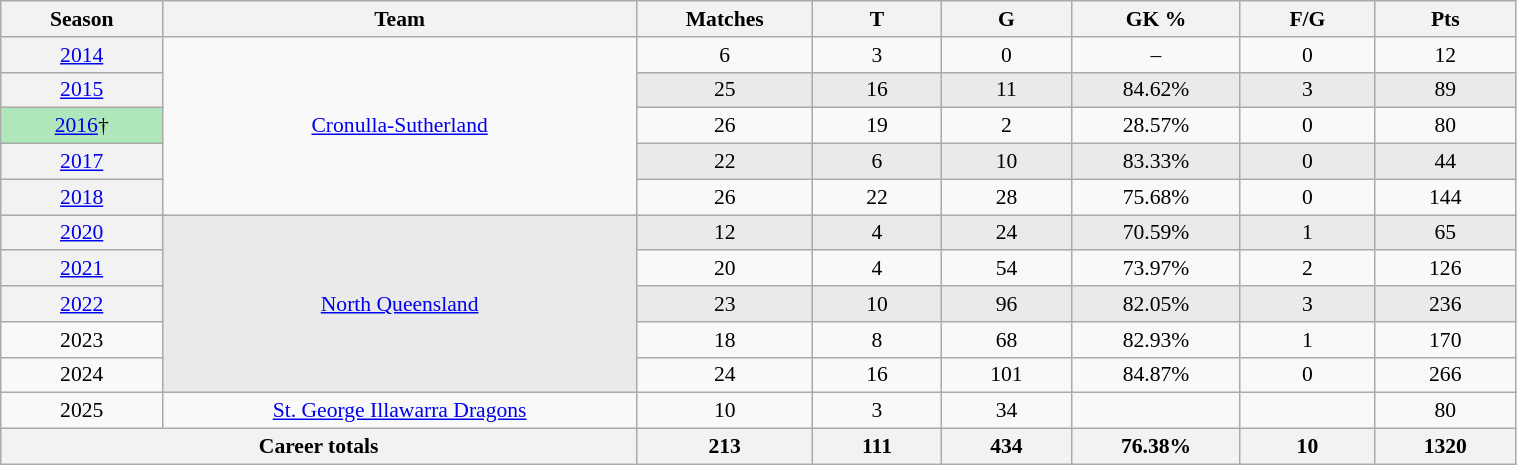<table class="wikitable sortable"  style="font-size:90%; text-align:center; width:80%;">
<tr>
<th width=2%>Season</th>
<th width=8%>Team</th>
<th width=2%>Matches</th>
<th width=2%>T</th>
<th width=2%>G</th>
<th width=2%>GK %</th>
<th width=2%>F/G</th>
<th width=2%>Pts</th>
</tr>
<tr>
<th scope="row" style="text-align:center; font-weight:normal"><a href='#'>2014</a></th>
<td rowspan="5" style="text-align:center;"> <a href='#'>Cronulla-Sutherland</a></td>
<td>6</td>
<td>3</td>
<td>0</td>
<td>–</td>
<td>0</td>
<td>12</td>
</tr>
<tr style="background:#eaeaea;">
<th scope="row" style="text-align:center; font-weight:normal"><a href='#'>2015</a></th>
<td>25</td>
<td>16</td>
<td>11</td>
<td>84.62%</td>
<td>3</td>
<td>89</td>
</tr>
<tr>
<th scope="row" style="text-align:center; font-weight:normal; background:#afe6ba;"><a href='#'>2016</a>†</th>
<td>26</td>
<td>19</td>
<td>2</td>
<td>28.57%</td>
<td>0</td>
<td>80</td>
</tr>
<tr style="background:#eaeaea;">
<th scope="row" style="text-align:center; font-weight:normal"><a href='#'>2017</a></th>
<td>22</td>
<td>6</td>
<td>10</td>
<td>83.33%</td>
<td>0</td>
<td>44</td>
</tr>
<tr>
<th scope="row" style="text-align:center; font-weight:normal"><a href='#'>2018</a></th>
<td>26</td>
<td>22</td>
<td>28</td>
<td>75.68%</td>
<td>0</td>
<td>144</td>
</tr>
<tr style="background:#eaeaea;">
<th scope="row" style="text-align:center; font-weight:normal"><a href='#'>2020</a></th>
<td rowspan="5" style="text-align:center;"> <a href='#'>North Queensland</a></td>
<td>12</td>
<td>4</td>
<td>24</td>
<td>70.59%</td>
<td>1</td>
<td>65</td>
</tr>
<tr>
<th scope="row" style="text-align:center; font-weight:normal"><a href='#'>2021</a></th>
<td>20</td>
<td>4</td>
<td>54</td>
<td>73.97%</td>
<td>2</td>
<td>126</td>
</tr>
<tr style="background:#eaeaea;">
<th scope="row" style="text-align:center; font-weight:normal"><a href='#'>2022</a></th>
<td>23</td>
<td>10</td>
<td>96</td>
<td>82.05%</td>
<td>3</td>
<td>236</td>
</tr>
<tr>
<td>2023</td>
<td>18</td>
<td>8</td>
<td>68</td>
<td>82.93%</td>
<td>1</td>
<td>170</td>
</tr>
<tr>
<td>2024</td>
<td>24</td>
<td>16</td>
<td>101</td>
<td>84.87%</td>
<td>0</td>
<td>266</td>
</tr>
<tr>
<td>2025</td>
<td> <a href='#'>St. George Illawarra Dragons</a></td>
<td>10</td>
<td>3</td>
<td>34</td>
<td></td>
<td></td>
<td>80</td>
</tr>
<tr class="sortbottom">
<th colspan="2">Career totals</th>
<th>213</th>
<th>111</th>
<th>434</th>
<th>76.38%</th>
<th>10</th>
<th>1320</th>
</tr>
</table>
